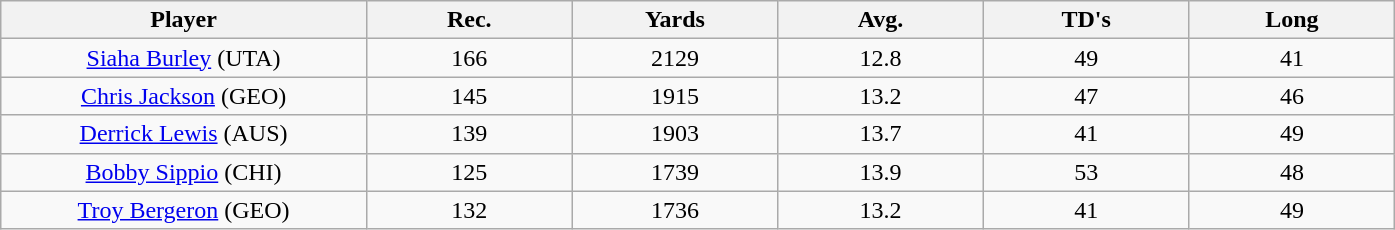<table class="wikitable sortable">
<tr>
<th bgcolor="#DDDDFF" width="16%">Player</th>
<th bgcolor="#DDDDFF" width="9%">Rec.</th>
<th bgcolor="#DDDDFF" width="9%">Yards</th>
<th bgcolor="#DDDDFF" width="9%">Avg.</th>
<th bgcolor="#DDDDFF" width="9%">TD's</th>
<th bgcolor="#DDDDFF" width="9%">Long</th>
</tr>
<tr align="center">
<td><a href='#'>Siaha Burley</a> (UTA)</td>
<td>166</td>
<td>2129</td>
<td>12.8</td>
<td>49</td>
<td>41</td>
</tr>
<tr align="center">
<td><a href='#'>Chris Jackson</a> (GEO)</td>
<td>145</td>
<td>1915</td>
<td>13.2</td>
<td>47</td>
<td>46</td>
</tr>
<tr align="center">
<td><a href='#'>Derrick Lewis</a> (AUS)</td>
<td>139</td>
<td>1903</td>
<td>13.7</td>
<td>41</td>
<td>49</td>
</tr>
<tr align="center">
<td><a href='#'>Bobby Sippio</a> (CHI)</td>
<td>125</td>
<td>1739</td>
<td>13.9</td>
<td>53</td>
<td>48</td>
</tr>
<tr align="center">
<td><a href='#'>Troy Bergeron</a> (GEO)</td>
<td>132</td>
<td>1736</td>
<td>13.2</td>
<td>41</td>
<td>49</td>
</tr>
</table>
